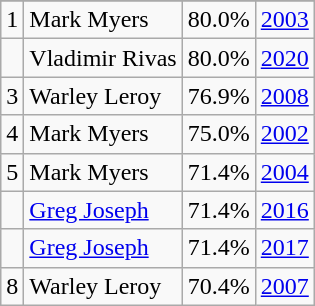<table class="wikitable">
<tr>
</tr>
<tr>
<td>1</td>
<td>Mark Myers</td>
<td><abbr>80.0%</abbr></td>
<td><a href='#'>2003</a></td>
</tr>
<tr>
<td></td>
<td>Vladimir Rivas</td>
<td><abbr>80.0%</abbr></td>
<td><a href='#'>2020</a></td>
</tr>
<tr>
<td>3</td>
<td>Warley Leroy</td>
<td><abbr>76.9%</abbr></td>
<td><a href='#'>2008</a></td>
</tr>
<tr>
<td>4</td>
<td>Mark Myers</td>
<td><abbr>75.0%</abbr></td>
<td><a href='#'>2002</a></td>
</tr>
<tr>
<td>5</td>
<td>Mark Myers</td>
<td><abbr>71.4%</abbr></td>
<td><a href='#'>2004</a></td>
</tr>
<tr>
<td></td>
<td><a href='#'>Greg Joseph</a></td>
<td><abbr>71.4%</abbr></td>
<td><a href='#'>2016</a></td>
</tr>
<tr>
<td></td>
<td><a href='#'>Greg Joseph</a></td>
<td><abbr>71.4%</abbr></td>
<td><a href='#'>2017</a></td>
</tr>
<tr>
<td>8</td>
<td>Warley Leroy</td>
<td><abbr>70.4%</abbr></td>
<td><a href='#'>2007</a></td>
</tr>
</table>
